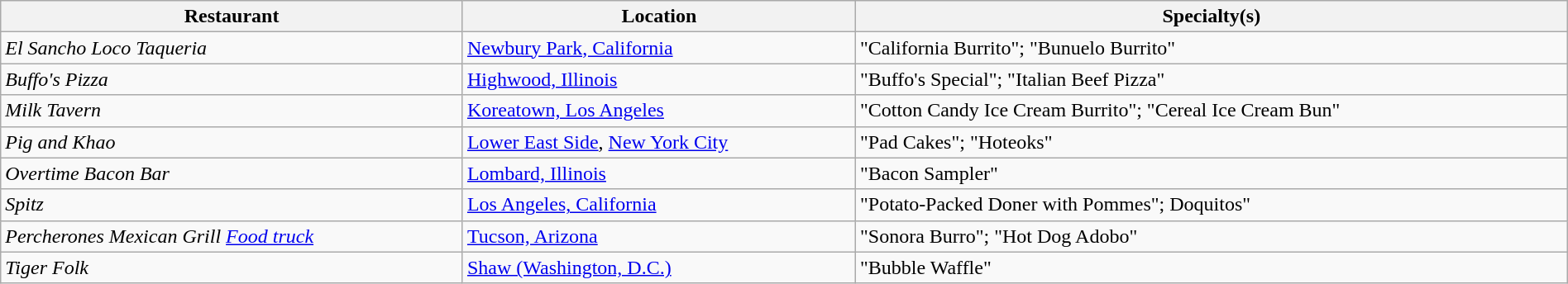<table class="wikitable" style="width:100%;">
<tr>
<th>Restaurant</th>
<th>Location</th>
<th>Specialty(s)</th>
</tr>
<tr>
<td><em>El Sancho Loco Taqueria</em></td>
<td><a href='#'>Newbury Park, California</a></td>
<td>"California Burrito"; "Bunuelo Burrito"</td>
</tr>
<tr>
<td><em>Buffo's Pizza</em></td>
<td><a href='#'>Highwood, Illinois</a></td>
<td>"Buffo's Special"; "Italian Beef Pizza"</td>
</tr>
<tr>
<td><em>Milk Tavern</em></td>
<td><a href='#'>Koreatown, Los Angeles</a></td>
<td>"Cotton Candy Ice Cream Burrito"; "Cereal Ice Cream Bun"</td>
</tr>
<tr>
<td><em>Pig and Khao</em></td>
<td><a href='#'>Lower East Side</a>, <a href='#'>New York City</a></td>
<td>"Pad Cakes"; "Hoteoks"</td>
</tr>
<tr>
<td><em>Overtime Bacon Bar</em></td>
<td><a href='#'>Lombard, Illinois</a></td>
<td>"Bacon Sampler"</td>
</tr>
<tr>
<td><em>Spitz</em></td>
<td><a href='#'>Los Angeles, California</a></td>
<td>"Potato-Packed Doner with Pommes"; Doquitos"</td>
</tr>
<tr>
<td><em>Percherones Mexican Grill <a href='#'>Food truck</a></em></td>
<td><a href='#'>Tucson, Arizona</a></td>
<td>"Sonora Burro"; "Hot Dog Adobo"</td>
</tr>
<tr>
<td><em>Tiger Folk</em></td>
<td><a href='#'>Shaw (Washington, D.C.)</a></td>
<td>"Bubble Waffle"</td>
</tr>
</table>
